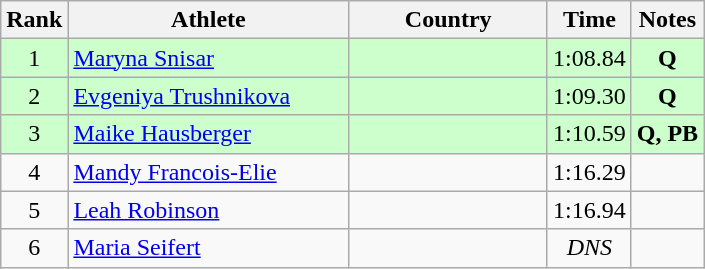<table class="wikitable sortable" style="text-align:center">
<tr>
<th>Rank</th>
<th style="width:180px">Athlete</th>
<th style="width:125px">Country</th>
<th>Time</th>
<th>Notes</th>
</tr>
<tr style="background:#cfc;">
<td>1</td>
<td style="text-align:left;"><a href='#'>Maryna Snisar</a></td>
<td style="text-align:left;"></td>
<td>1:08.84</td>
<td><strong>Q</strong></td>
</tr>
<tr style="background:#cfc;">
<td>2</td>
<td style="text-align:left;"><a href='#'>Evgeniya Trushnikova</a></td>
<td style="text-align:left;"></td>
<td>1:09.30</td>
<td><strong>Q</strong></td>
</tr>
<tr style="background:#cfc;">
<td>3</td>
<td style="text-align:left;"><a href='#'>Maike Hausberger</a></td>
<td style="text-align:left;"></td>
<td>1:10.59</td>
<td><strong>Q, PB</strong></td>
</tr>
<tr>
<td>4</td>
<td style="text-align:left;"><a href='#'>Mandy Francois-Elie</a></td>
<td style="text-align:left;"></td>
<td>1:16.29</td>
<td></td>
</tr>
<tr>
<td>5</td>
<td style="text-align:left;"><a href='#'>Leah Robinson</a></td>
<td style="text-align:left;"></td>
<td>1:16.94</td>
<td></td>
</tr>
<tr>
<td>6</td>
<td style="text-align:left;"><a href='#'>Maria Seifert</a></td>
<td style="text-align:left;"></td>
<td><em>DNS</em></td>
<td></td>
</tr>
</table>
